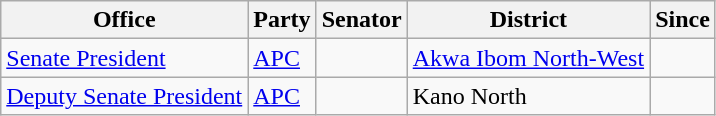<table class="sortable wikitable">
<tr>
<th>Office</th>
<th>Party</th>
<th>Senator</th>
<th>District</th>
<th>Since</th>
</tr>
<tr>
<td><a href='#'>Senate President</a></td>
<td><a href='#'>APC</a></td>
<td></td>
<td><a href='#'>Akwa Ibom North-West</a></td>
<td></td>
</tr>
<tr>
<td><a href='#'>Deputy Senate President</a></td>
<td><a href='#'>APC</a></td>
<td></td>
<td>Kano North</td>
<td></td>
</tr>
</table>
